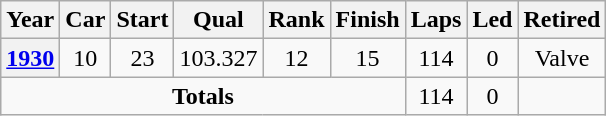<table class="wikitable" style="text-align:center">
<tr>
<th>Year</th>
<th>Car</th>
<th>Start</th>
<th>Qual</th>
<th>Rank</th>
<th>Finish</th>
<th>Laps</th>
<th>Led</th>
<th>Retired</th>
</tr>
<tr>
<th><a href='#'>1930</a></th>
<td>10</td>
<td>23</td>
<td>103.327</td>
<td>12</td>
<td>15</td>
<td>114</td>
<td>0</td>
<td>Valve</td>
</tr>
<tr>
<td colspan=6><strong>Totals</strong></td>
<td>114</td>
<td>0</td>
<td></td>
</tr>
</table>
